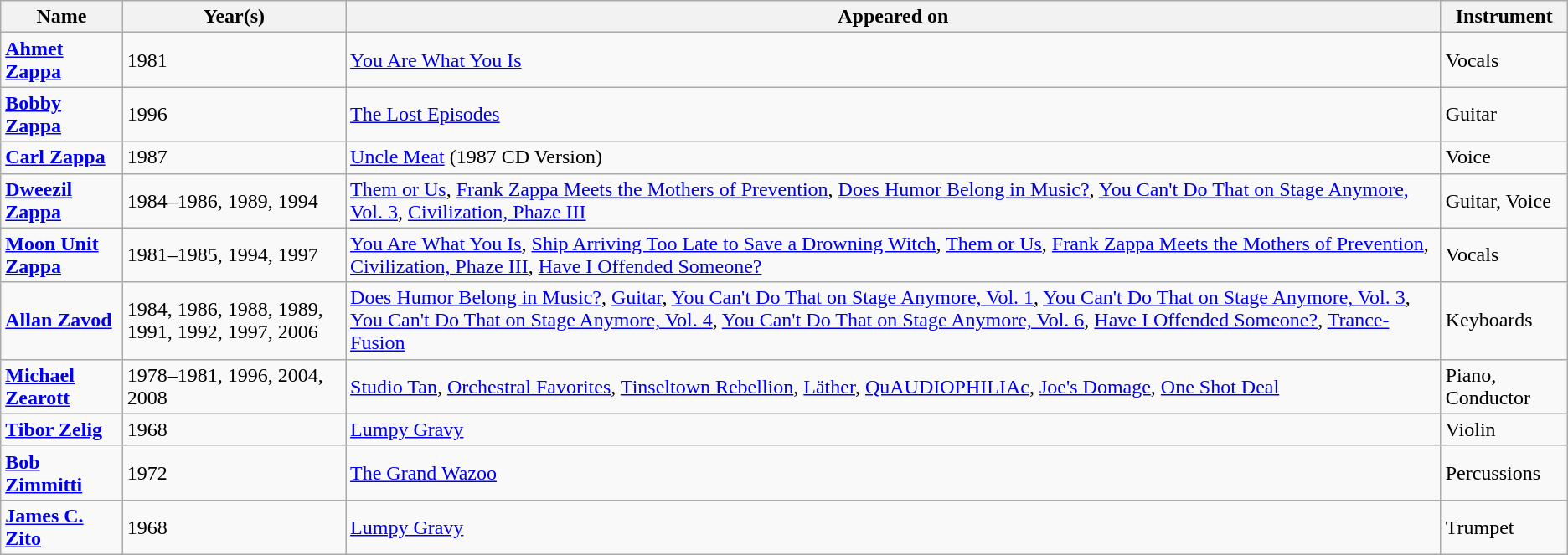<table class="wikitable">
<tr>
<th>Name</th>
<th>Year(s)</th>
<th>Appeared on</th>
<th>Instrument</th>
</tr>
<tr>
<td><strong><a href='#'>Ahmet Zappa</a></strong></td>
<td>1981</td>
<td><a href='#'>You Are What You Is</a></td>
<td>Vocals</td>
</tr>
<tr>
<td><strong><a href='#'>Bobby Zappa</a></strong></td>
<td>1996</td>
<td><a href='#'>The Lost Episodes</a></td>
<td>Guitar</td>
</tr>
<tr>
<td><strong><a href='#'>Carl Zappa</a></strong></td>
<td>1987</td>
<td><a href='#'>Uncle Meat</a> (1987 CD Version)</td>
<td>Voice</td>
</tr>
<tr>
<td><strong><a href='#'>Dweezil Zappa</a></strong></td>
<td>1984–1986, 1989, 1994</td>
<td><a href='#'>Them or Us</a>, <a href='#'>Frank Zappa Meets the Mothers of Prevention</a>, <a href='#'>Does Humor Belong in Music?</a>, <a href='#'>You Can't Do That on Stage Anymore, Vol. 3</a>, <a href='#'>Civilization, Phaze III</a></td>
<td>Guitar, Voice</td>
</tr>
<tr>
<td><strong><a href='#'>Moon Unit Zappa</a></strong></td>
<td>1981–1985, 1994, 1997</td>
<td><a href='#'>You Are What You Is</a>, <a href='#'>Ship Arriving Too Late to Save a Drowning Witch</a>, <a href='#'>Them or Us</a>, <a href='#'>Frank Zappa Meets the Mothers of Prevention</a>, <a href='#'>Civilization, Phaze III</a>, <a href='#'>Have I Offended Someone?</a></td>
<td>Vocals</td>
</tr>
<tr>
<td><strong><a href='#'>Allan Zavod</a></strong></td>
<td>1984, 1986, 1988, 1989, 1991, 1992, 1997, 2006</td>
<td><a href='#'>Does Humor Belong in Music?</a>, <a href='#'>Guitar</a>, <a href='#'>You Can't Do That on Stage Anymore, Vol. 1</a>, <a href='#'>You Can't Do That on Stage Anymore, Vol. 3</a>, <a href='#'>You Can't Do That on Stage Anymore, Vol. 4</a>, <a href='#'>You Can't Do That on Stage Anymore, Vol. 6</a>, <a href='#'>Have I Offended Someone?</a>, <a href='#'>Trance-Fusion</a></td>
<td>Keyboards</td>
</tr>
<tr>
<td><strong><a href='#'>Michael Zearott</a></strong></td>
<td>1978–1981, 1996, 2004, 2008</td>
<td><a href='#'>Studio Tan</a>, <a href='#'>Orchestral Favorites</a>, <a href='#'>Tinseltown Rebellion</a>, <a href='#'>Läther</a>, <a href='#'>QuAUDIOPHILIAc</a>, <a href='#'>Joe's Domage</a>, <a href='#'>One Shot Deal</a></td>
<td>Piano, Conductor</td>
</tr>
<tr>
<td><strong><a href='#'>Tibor Zelig</a></strong></td>
<td>1968</td>
<td><a href='#'>Lumpy Gravy</a></td>
<td>Violin</td>
</tr>
<tr>
<td><strong><a href='#'>Bob Zimmitti</a></strong></td>
<td>1972</td>
<td><a href='#'>The Grand Wazoo</a></td>
<td>Percussions</td>
</tr>
<tr>
<td><strong><a href='#'>James C. Zito</a></strong></td>
<td>1968</td>
<td><a href='#'>Lumpy Gravy</a></td>
<td>Trumpet</td>
</tr>
</table>
